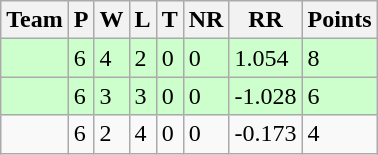<table class="wikitable">
<tr>
<th>Team</th>
<th>P</th>
<th>W</th>
<th>L</th>
<th>T</th>
<th>NR</th>
<th>RR</th>
<th>Points</th>
</tr>
<tr style="background:#cfc;">
<td align=left></td>
<td>6</td>
<td>4</td>
<td>2</td>
<td>0</td>
<td>0</td>
<td>1.054</td>
<td>8</td>
</tr>
<tr style="background:#cfc;">
<td align=left></td>
<td>6</td>
<td>3</td>
<td>3</td>
<td>0</td>
<td>0</td>
<td>-1.028</td>
<td>6</td>
</tr>
<tr>
<td align=left></td>
<td>6</td>
<td>2</td>
<td>4</td>
<td>0</td>
<td>0</td>
<td>-0.173</td>
<td>4</td>
</tr>
</table>
